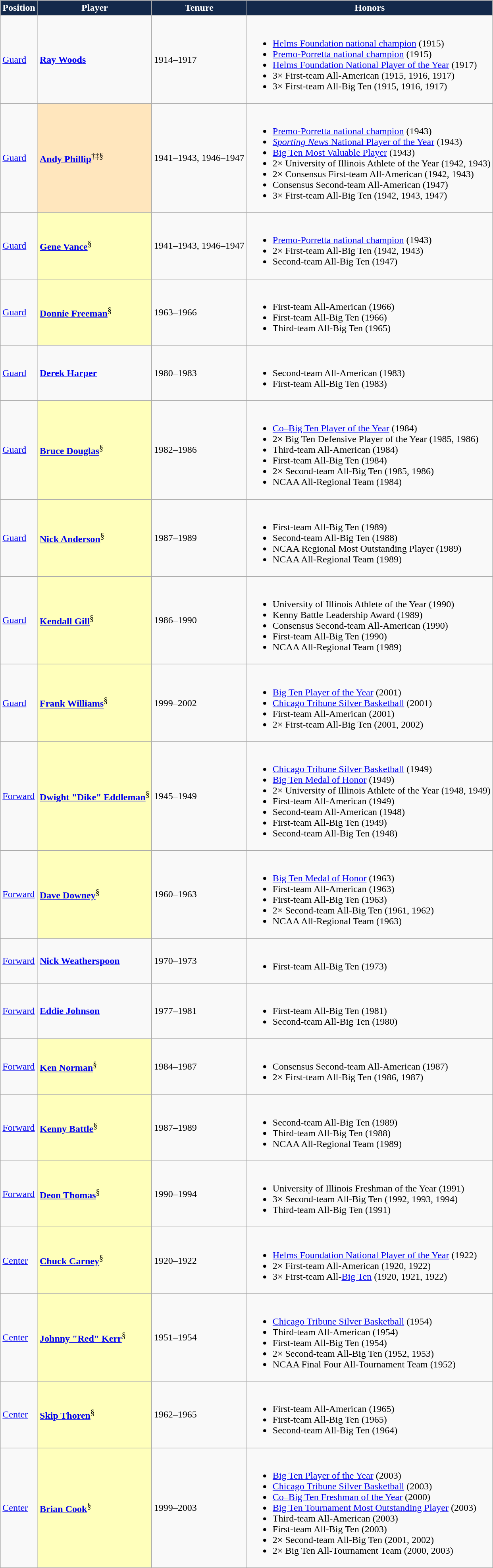<table class="wikitable">
<tr>
<th style="background: #13294B; color: #FFFFFF;">Position</th>
<th style="background: #13294B; color: #FFFFFF;">Player</th>
<th style="background: #13294B; color: #FFFFFF;">Tenure</th>
<th style="background: #13294B; color: #FFFFFF;">Honors</th>
</tr>
<tr>
<td><a href='#'>Guard</a></td>
<td><strong><a href='#'>Ray Woods</a></strong></td>
<td>1914–1917</td>
<td><br><ul><li><a href='#'>Helms Foundation national champion</a> (1915)</li><li><a href='#'>Premo-Porretta national champion</a> (1915)</li><li><a href='#'>Helms Foundation National Player of the Year</a> (1917)</li><li>3× First-team All-American (1915, 1916, 1917)</li><li>3× First-team All-Big Ten (1915, 1916, 1917)</li></ul></td>
</tr>
<tr>
<td><a href='#'>Guard</a></td>
<td style="background: #FFE6BD;"><strong><a href='#'>Andy Phillip</a></strong><sup>†‡§</sup></td>
<td>1941–1943, 1946–1947</td>
<td><br><ul><li><a href='#'>Premo-Porretta national champion</a> (1943)</li><li><a href='#'><em>Sporting News</em> National Player of the Year</a> (1943)</li><li><a href='#'>Big Ten Most Valuable Player</a> (1943)</li><li>2× University of Illinois Athlete of the Year (1942, 1943)</li><li>2× Consensus First-team All-American (1942, 1943)</li><li>Consensus Second-team All-American (1947)</li><li>3× First-team All-Big Ten (1942, 1943, 1947)</li></ul></td>
</tr>
<tr>
<td><a href='#'>Guard</a></td>
<td style="background: #FFFFBB;"><strong><a href='#'>Gene Vance</a></strong><sup>§</sup></td>
<td>1941–1943, 1946–1947</td>
<td><br><ul><li><a href='#'>Premo-Porretta national champion</a> (1943)</li><li>2× First-team All-Big Ten (1942, 1943)</li><li>Second-team All-Big Ten (1947)</li></ul></td>
</tr>
<tr>
<td><a href='#'>Guard</a></td>
<td style="background: #FFFFBB;"><strong><a href='#'>Donnie Freeman</a></strong><sup>§</sup></td>
<td>1963–1966</td>
<td><br><ul><li>First-team All-American (1966)</li><li>First-team All-Big Ten (1966)</li><li>Third-team All-Big Ten (1965)</li></ul></td>
</tr>
<tr>
<td><a href='#'>Guard</a></td>
<td><strong><a href='#'>Derek Harper</a></strong></td>
<td>1980–1983</td>
<td><br><ul><li>Second-team All-American (1983)</li><li>First-team All-Big Ten (1983)</li></ul></td>
</tr>
<tr>
<td><a href='#'>Guard</a></td>
<td style="background: #FFFFBB;"><strong><a href='#'>Bruce Douglas</a></strong><sup>§</sup></td>
<td>1982–1986</td>
<td><br><ul><li><a href='#'>Co–Big Ten Player of the Year</a> (1984)</li><li>2× Big Ten Defensive Player of the Year (1985, 1986)</li><li>Third-team All-American (1984)</li><li>First-team All-Big Ten (1984)</li><li>2× Second-team All-Big Ten (1985, 1986)</li><li>NCAA All-Regional Team (1984)</li></ul></td>
</tr>
<tr>
<td><a href='#'>Guard</a></td>
<td style="background: #FFFFBB;"><strong><a href='#'>Nick Anderson</a></strong><sup>§</sup></td>
<td>1987–1989</td>
<td><br><ul><li>First-team All-Big Ten (1989)</li><li>Second-team All-Big Ten (1988)</li><li>NCAA Regional Most Outstanding Player (1989)</li><li>NCAA All-Regional Team (1989)</li></ul></td>
</tr>
<tr>
<td><a href='#'>Guard</a></td>
<td style="background: #FFFFBB;"><strong><a href='#'>Kendall Gill</a></strong><sup>§</sup></td>
<td>1986–1990</td>
<td><br><ul><li>University of Illinois Athlete of the Year (1990)</li><li>Kenny Battle Leadership Award (1989)</li><li>Consensus Second-team All-American (1990)</li><li>First-team All-Big Ten (1990)</li><li>NCAA All-Regional Team (1989)</li></ul></td>
</tr>
<tr>
<td><a href='#'>Guard</a></td>
<td style="background: #FFFFBB;"><strong><a href='#'>Frank Williams</a></strong><sup>§</sup></td>
<td>1999–2002</td>
<td><br><ul><li><a href='#'>Big Ten Player of the Year</a> (2001)</li><li><a href='#'>Chicago Tribune Silver Basketball</a> (2001)</li><li>First-team All-American (2001)</li><li>2× First-team All-Big Ten (2001, 2002)</li></ul></td>
</tr>
<tr>
<td><a href='#'>Forward</a></td>
<td style="background: #FFFFBB;"><strong><a href='#'>Dwight "Dike" Eddleman</a></strong><sup>§</sup></td>
<td>1945–1949</td>
<td><br><ul><li><a href='#'>Chicago Tribune Silver Basketball</a> (1949)</li><li><a href='#'>Big Ten Medal of Honor</a> (1949)</li><li>2× University of Illinois Athlete of the Year (1948, 1949)</li><li>First-team All-American (1949)</li><li>Second-team All-American (1948)</li><li>First-team All-Big Ten (1949)</li><li>Second-team All-Big Ten (1948)</li></ul></td>
</tr>
<tr>
<td><a href='#'>Forward</a></td>
<td style="background: #FFFFBB;"><strong><a href='#'>Dave Downey</a></strong><sup>§</sup></td>
<td>1960–1963</td>
<td><br><ul><li><a href='#'>Big Ten Medal of Honor</a> (1963)</li><li>First-team All-American (1963)</li><li>First-team All-Big Ten (1963)</li><li>2× Second-team All-Big Ten (1961, 1962)</li><li>NCAA All-Regional Team (1963)</li></ul></td>
</tr>
<tr>
<td><a href='#'>Forward</a></td>
<td><strong><a href='#'>Nick Weatherspoon</a></strong></td>
<td>1970–1973</td>
<td><br><ul><li>First-team All-Big Ten (1973)</li></ul></td>
</tr>
<tr>
<td><a href='#'>Forward</a></td>
<td><strong><a href='#'>Eddie Johnson</a></strong></td>
<td>1977–1981</td>
<td><br><ul><li>First-team All-Big Ten (1981)</li><li>Second-team All-Big Ten (1980)</li></ul></td>
</tr>
<tr>
<td><a href='#'>Forward</a></td>
<td style="background: #FFFFBB;"><strong><a href='#'>Ken Norman</a></strong><sup>§</sup></td>
<td>1984–1987</td>
<td><br><ul><li>Consensus Second-team All-American (1987)</li><li>2× First-team All-Big Ten (1986, 1987)</li></ul></td>
</tr>
<tr>
<td><a href='#'>Forward</a></td>
<td style="background: #FFFFBB;"><strong><a href='#'>Kenny Battle</a></strong><sup>§</sup></td>
<td>1987–1989</td>
<td><br><ul><li>Second-team All-Big Ten (1989)</li><li>Third-team All-Big Ten (1988)</li><li>NCAA All-Regional Team (1989)</li></ul></td>
</tr>
<tr>
<td><a href='#'>Forward</a></td>
<td style="background: #FFFFBB;"><strong><a href='#'>Deon Thomas</a></strong><sup>§</sup></td>
<td>1990–1994</td>
<td><br><ul><li>University of Illinois Freshman of the Year (1991)</li><li>3× Second-team All-Big Ten (1992, 1993, 1994)</li><li>Third-team All-Big Ten (1991)</li></ul></td>
</tr>
<tr>
<td><a href='#'>Center</a></td>
<td style="background: #FFFFBB;"><strong><a href='#'>Chuck Carney</a></strong><sup>§</sup></td>
<td>1920–1922</td>
<td><br><ul><li><a href='#'>Helms Foundation National Player of the Year</a> (1922)</li><li>2× First-team All-American (1920, 1922)</li><li>3× First-team All-<a href='#'>Big Ten</a> (1920, 1921, 1922)</li></ul></td>
</tr>
<tr>
<td><a href='#'>Center</a></td>
<td style="background: #FFFFBB;"><strong><a href='#'>Johnny "Red" Kerr</a></strong><sup>§</sup></td>
<td>1951–1954</td>
<td><br><ul><li><a href='#'>Chicago Tribune Silver Basketball</a> (1954)</li><li>Third-team All-American (1954)</li><li>First-team All-Big Ten (1954)</li><li>2× Second-team All-Big Ten (1952, 1953)</li><li>NCAA Final Four All-Tournament Team (1952)</li></ul></td>
</tr>
<tr>
<td><a href='#'>Center</a></td>
<td style="background: #FFFFBB;"><strong><a href='#'>Skip Thoren</a></strong><sup>§</sup></td>
<td>1962–1965</td>
<td><br><ul><li>First-team All-American (1965)</li><li>First-team All-Big Ten (1965)</li><li>Second-team All-Big Ten (1964)</li></ul></td>
</tr>
<tr>
<td><a href='#'>Center</a></td>
<td style="background: #FFFFBB;"><strong><a href='#'>Brian Cook</a></strong><sup>§</sup></td>
<td>1999–2003</td>
<td><br><ul><li><a href='#'>Big Ten Player of the Year</a> (2003)</li><li><a href='#'>Chicago Tribune Silver Basketball</a> (2003)</li><li><a href='#'>Co–Big Ten Freshman of the Year</a> (2000)</li><li><a href='#'>Big Ten Tournament Most Outstanding Player</a> (2003)</li><li>Third-team All-American (2003)</li><li>First-team All-Big Ten (2003)</li><li>2× Second-team All-Big Ten (2001, 2002)</li><li>2× Big Ten All-Tournament Team (2000, 2003)</li></ul></td>
</tr>
</table>
